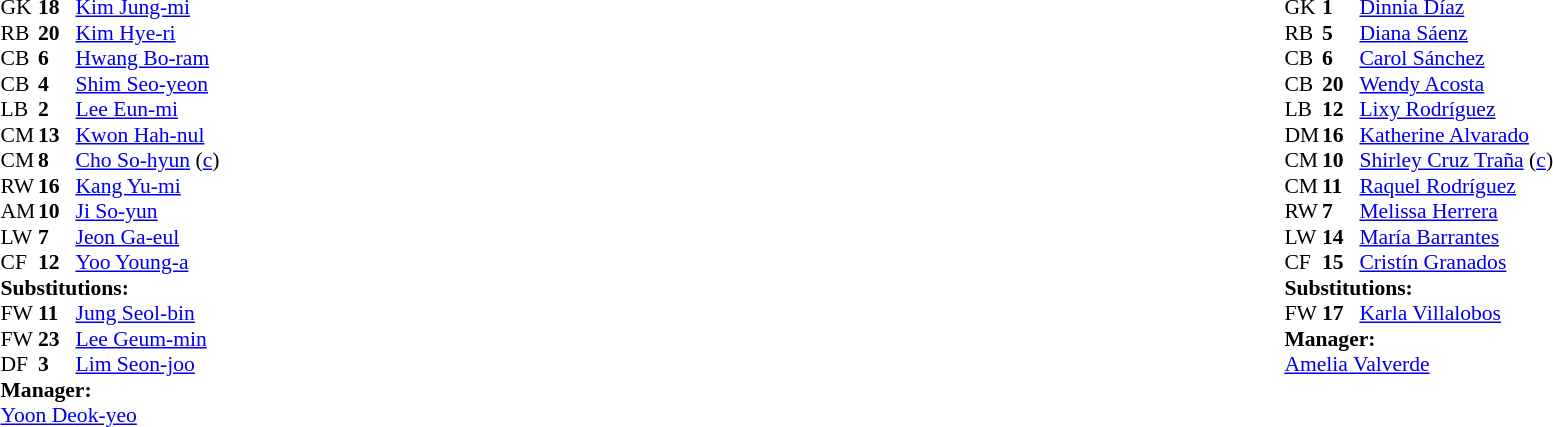<table width="100%">
<tr>
<td valign="top" width="50%"><br><table style="font-size: 90%" cellspacing="0" cellpadding="0">
<tr>
<th width="25"></th>
<th width="25"></th>
</tr>
<tr>
<td>GK</td>
<td><strong>18</strong></td>
<td><a href='#'>Kim Jung-mi</a></td>
</tr>
<tr>
<td>RB</td>
<td><strong>20</strong></td>
<td><a href='#'>Kim Hye-ri</a></td>
<td></td>
<td></td>
</tr>
<tr>
<td>CB</td>
<td><strong>6</strong></td>
<td><a href='#'>Hwang Bo-ram</a></td>
<td></td>
</tr>
<tr>
<td>CB</td>
<td><strong>4</strong></td>
<td><a href='#'>Shim Seo-yeon</a></td>
</tr>
<tr>
<td>LB</td>
<td><strong>2</strong></td>
<td><a href='#'>Lee Eun-mi</a></td>
</tr>
<tr>
<td>CM</td>
<td><strong>13</strong></td>
<td><a href='#'>Kwon Hah-nul</a></td>
</tr>
<tr>
<td>CM</td>
<td><strong>8</strong></td>
<td><a href='#'>Cho So-hyun</a> (<a href='#'>c</a>)</td>
</tr>
<tr>
<td>RW</td>
<td><strong>16</strong></td>
<td><a href='#'>Kang Yu-mi</a></td>
<td></td>
<td></td>
</tr>
<tr>
<td>AM</td>
<td><strong>10</strong></td>
<td><a href='#'>Ji So-yun</a></td>
</tr>
<tr>
<td>LW</td>
<td><strong>7</strong></td>
<td><a href='#'>Jeon Ga-eul</a></td>
</tr>
<tr>
<td>CF</td>
<td><strong>12</strong></td>
<td><a href='#'>Yoo Young-a</a></td>
<td></td>
<td></td>
</tr>
<tr>
<td colspan=3><strong>Substitutions:</strong></td>
</tr>
<tr>
<td>FW</td>
<td><strong>11</strong></td>
<td><a href='#'>Jung Seol-bin</a></td>
<td></td>
<td></td>
</tr>
<tr>
<td>FW</td>
<td><strong>23</strong></td>
<td><a href='#'>Lee Geum-min</a></td>
<td></td>
<td></td>
</tr>
<tr>
<td>DF</td>
<td><strong>3</strong></td>
<td><a href='#'>Lim Seon-joo</a></td>
<td></td>
<td></td>
</tr>
<tr>
<td colspan=3><strong>Manager:</strong></td>
</tr>
<tr>
<td colspan=3><a href='#'>Yoon Deok-yeo</a></td>
</tr>
</table>
</td>
<td valign="top"></td>
<td valign="top" width="50%"><br><table style="font-size: 90%" cellspacing="0" cellpadding="0" align="center">
<tr>
<th width=25></th>
<th width=25></th>
</tr>
<tr>
<td>GK</td>
<td><strong>1</strong></td>
<td><a href='#'>Dinnia Díaz</a></td>
</tr>
<tr>
<td>RB</td>
<td><strong>5</strong></td>
<td><a href='#'>Diana Sáenz</a></td>
</tr>
<tr>
<td>CB</td>
<td><strong>6</strong></td>
<td><a href='#'>Carol Sánchez</a></td>
</tr>
<tr>
<td>CB</td>
<td><strong>20</strong></td>
<td><a href='#'>Wendy Acosta</a></td>
</tr>
<tr>
<td>LB</td>
<td><strong>12</strong></td>
<td><a href='#'>Lixy Rodríguez</a></td>
</tr>
<tr>
<td>DM</td>
<td><strong>16</strong></td>
<td><a href='#'>Katherine Alvarado</a></td>
</tr>
<tr>
<td>CM</td>
<td><strong>10</strong></td>
<td><a href='#'>Shirley Cruz Traña</a> (<a href='#'>c</a>)</td>
</tr>
<tr>
<td>CM</td>
<td><strong>11</strong></td>
<td><a href='#'>Raquel Rodríguez</a></td>
</tr>
<tr>
<td>RW</td>
<td><strong>7</strong></td>
<td><a href='#'>Melissa Herrera</a></td>
</tr>
<tr>
<td>LW</td>
<td><strong>14</strong></td>
<td><a href='#'>María Barrantes</a></td>
<td></td>
<td></td>
</tr>
<tr>
<td>CF</td>
<td><strong>15</strong></td>
<td><a href='#'>Cristín Granados</a></td>
</tr>
<tr>
<td colspan=3><strong>Substitutions:</strong></td>
</tr>
<tr>
<td>FW</td>
<td><strong>17</strong></td>
<td><a href='#'>Karla Villalobos</a></td>
<td></td>
<td></td>
</tr>
<tr>
<td colspan=3><strong>Manager:</strong></td>
</tr>
<tr>
<td colspan=3><a href='#'>Amelia Valverde</a></td>
</tr>
</table>
</td>
</tr>
</table>
